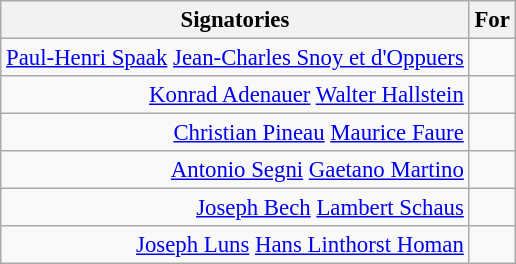<table class="wikitable" style="font-size:95%; float:centre;">
<tr>
<th>Signatories</th>
<th>For </tr></th>
<td align="right"><a href='#'>Paul-Henri Spaak</a> <a href='#'>Jean-Charles Snoy et d'Oppuers</a></td>
<td> </tr></td>
<td align="right"><a href='#'>Konrad Adenauer</a> <a href='#'>Walter Hallstein</a></td>
<td> </tr></td>
<td align="right"><a href='#'>Christian Pineau</a> <a href='#'>Maurice Faure</a></td>
<td> </tr></td>
<td align="right"><a href='#'>Antonio Segni</a> <a href='#'>Gaetano Martino</a></td>
<td> </tr></td>
<td align="right"><a href='#'>Joseph Bech</a> <a href='#'>Lambert Schaus</a></td>
<td> </tr></td>
<td align="right"><a href='#'>Joseph Luns</a> <a href='#'>Hans Linthorst Homan</a></td>
<td> </tr></td>
</tr>
</table>
